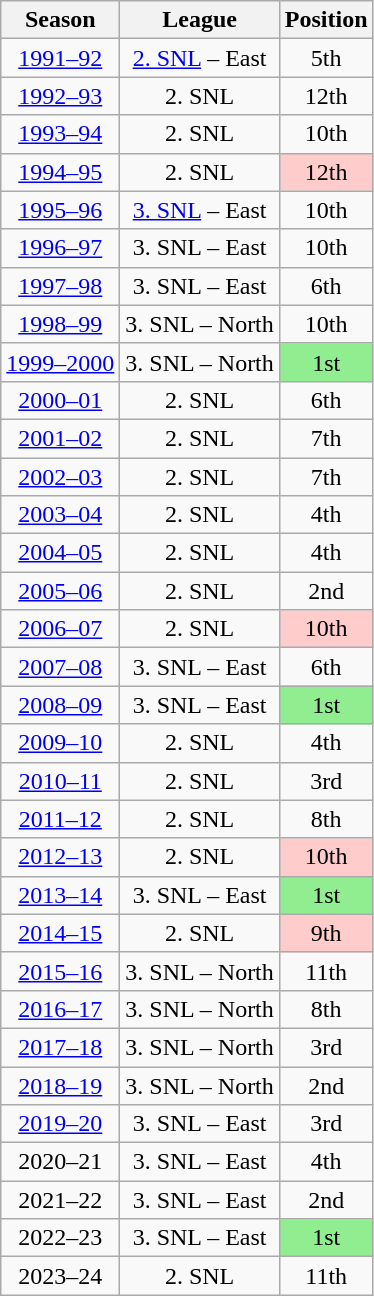<table class="wikitable" style="text-align: center">
<tr>
<th>Season</th>
<th>League</th>
<th>Position</th>
</tr>
<tr>
<td><a href='#'>1991–92</a></td>
<td><a href='#'>2. SNL</a> – East</td>
<td>5th</td>
</tr>
<tr>
<td><a href='#'>1992–93</a></td>
<td>2. SNL</td>
<td>12th</td>
</tr>
<tr>
<td><a href='#'>1993–94</a></td>
<td>2. SNL</td>
<td>10th</td>
</tr>
<tr>
<td><a href='#'>1994–95</a></td>
<td>2. SNL</td>
<td style="background: #FFCCCC;">12th</td>
</tr>
<tr>
<td><a href='#'>1995–96</a></td>
<td><a href='#'>3. SNL</a> – East</td>
<td>10th</td>
</tr>
<tr>
<td><a href='#'>1996–97</a></td>
<td>3. SNL – East</td>
<td>10th</td>
</tr>
<tr>
<td><a href='#'>1997–98</a></td>
<td>3. SNL – East</td>
<td>6th</td>
</tr>
<tr>
<td><a href='#'>1998–99</a></td>
<td>3. SNL – North</td>
<td>10th</td>
</tr>
<tr>
<td><a href='#'>1999–2000</a></td>
<td>3. SNL – North</td>
<td style="background: #90EE90;">1st</td>
</tr>
<tr>
<td><a href='#'>2000–01</a></td>
<td>2. SNL</td>
<td>6th</td>
</tr>
<tr>
<td><a href='#'>2001–02</a></td>
<td>2. SNL</td>
<td>7th</td>
</tr>
<tr>
<td><a href='#'>2002–03</a></td>
<td>2. SNL</td>
<td>7th</td>
</tr>
<tr>
<td><a href='#'>2003–04</a></td>
<td>2. SNL</td>
<td>4th</td>
</tr>
<tr>
<td><a href='#'>2004–05</a></td>
<td>2. SNL</td>
<td>4th</td>
</tr>
<tr>
<td><a href='#'>2005–06</a></td>
<td>2. SNL</td>
<td>2nd</td>
</tr>
<tr>
<td><a href='#'>2006–07</a></td>
<td>2. SNL</td>
<td style="background: #FFCCCC;">10th</td>
</tr>
<tr>
<td><a href='#'>2007–08</a></td>
<td>3. SNL – East</td>
<td>6th</td>
</tr>
<tr>
<td><a href='#'>2008–09</a></td>
<td>3. SNL – East</td>
<td style="background: #90EE90;">1st</td>
</tr>
<tr>
<td><a href='#'>2009–10</a></td>
<td>2. SNL</td>
<td>4th</td>
</tr>
<tr>
<td><a href='#'>2010–11</a></td>
<td>2. SNL</td>
<td>3rd</td>
</tr>
<tr>
<td><a href='#'>2011–12</a></td>
<td>2. SNL</td>
<td>8th</td>
</tr>
<tr>
<td><a href='#'>2012–13</a></td>
<td>2. SNL</td>
<td style="background: #FFCCCC;">10th</td>
</tr>
<tr>
<td><a href='#'>2013–14</a></td>
<td>3. SNL – East</td>
<td style="background: #90EE90;">1st</td>
</tr>
<tr>
<td><a href='#'>2014–15</a></td>
<td>2. SNL</td>
<td style="background: #FFCCCC;">9th</td>
</tr>
<tr>
<td><a href='#'>2015–16</a></td>
<td>3. SNL – North</td>
<td>11th</td>
</tr>
<tr>
<td><a href='#'>2016–17</a></td>
<td>3. SNL – North</td>
<td>8th</td>
</tr>
<tr>
<td><a href='#'>2017–18</a></td>
<td>3. SNL – North</td>
<td>3rd</td>
</tr>
<tr>
<td><a href='#'>2018–19</a></td>
<td>3. SNL – North</td>
<td>2nd</td>
</tr>
<tr>
<td><a href='#'>2019–20</a></td>
<td>3. SNL – East</td>
<td>3rd</td>
</tr>
<tr>
<td>2020–21</td>
<td>3. SNL – East</td>
<td>4th</td>
</tr>
<tr>
<td>2021–22</td>
<td>3. SNL – East</td>
<td>2nd</td>
</tr>
<tr>
<td>2022–23</td>
<td>3. SNL – East</td>
<td style="background: #90EE90;">1st</td>
</tr>
<tr>
<td>2023–24</td>
<td>2. SNL</td>
<td>11th</td>
</tr>
</table>
